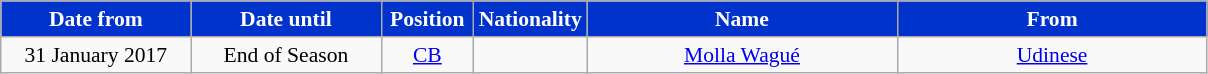<table class="wikitable" style="text-align:center; font-size:90%; ">
<tr>
<th style="background:#03c; color:white; width:120px;">Date from</th>
<th style="background:#03c; color:white; width:120px;">Date until</th>
<th style="background:#03c; color:white; width:55px;">Position</th>
<th style="background:#03c; color:white; width:55px;">Nationality</th>
<th style="background:#03c; color:white; width:200px;">Name</th>
<th style="background:#03c; color:white; width:200px;">From</th>
</tr>
<tr>
<td>31 January 2017</td>
<td>End of Season</td>
<td><a href='#'>CB</a></td>
<td></td>
<td><a href='#'>Molla Wagué</a></td>
<td> <a href='#'>Udinese</a></td>
</tr>
</table>
